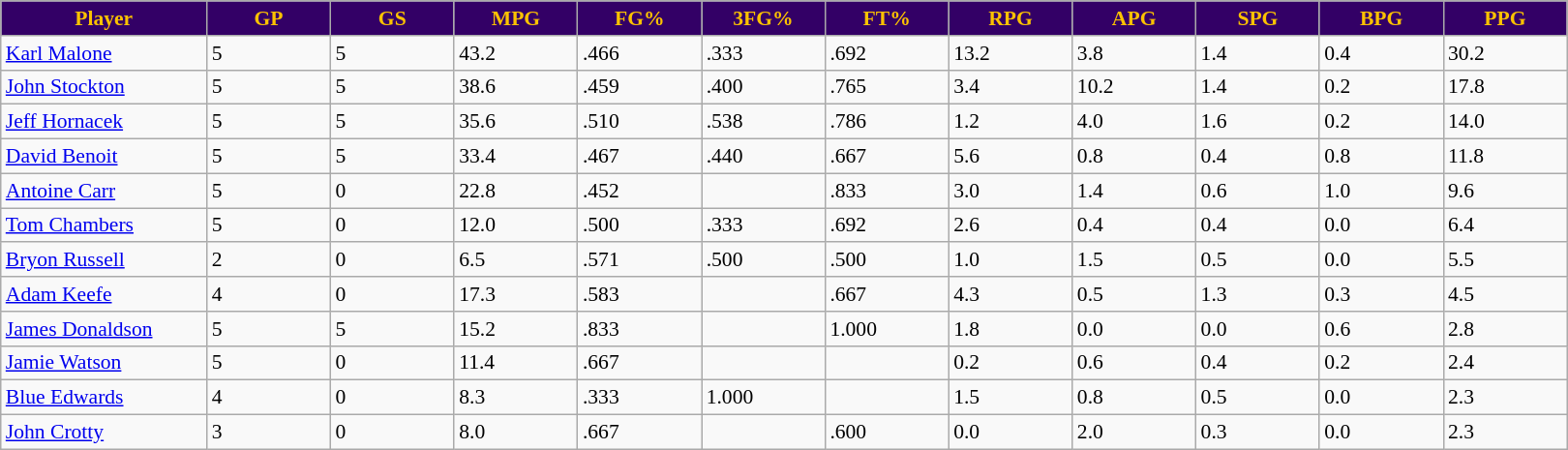<table class="wikitable sortable" style="font-size: 90%">
<tr>
<th style="background:#306; color:#FCC200" width="10%">Player</th>
<th style="background:#306; color:#FCC200" width="6%">GP</th>
<th style="background:#306; color:#FCC200" width="6%">GS</th>
<th style="background:#306; color:#FCC200" width="6%">MPG</th>
<th style="background:#306; color:#FCC200" width="6%">FG%</th>
<th style="background:#306; color:#FCC200" width="6%">3FG%</th>
<th style="background:#306; color:#FCC200" width="6%">FT%</th>
<th style="background:#306; color:#FCC200" width="6%">RPG</th>
<th style="background:#306; color:#FCC200" width="6%">APG</th>
<th style="background:#306; color:#FCC200" width="6%">SPG</th>
<th style="background:#306; color:#FCC200" width="6%">BPG</th>
<th style="background:#306; color:#FCC200" width="6%">PPG</th>
</tr>
<tr>
<td><a href='#'>Karl Malone</a></td>
<td>5</td>
<td>5</td>
<td>43.2</td>
<td>.466</td>
<td>.333</td>
<td>.692</td>
<td>13.2</td>
<td>3.8</td>
<td>1.4</td>
<td>0.4</td>
<td>30.2</td>
</tr>
<tr>
<td><a href='#'>John Stockton</a></td>
<td>5</td>
<td>5</td>
<td>38.6</td>
<td>.459</td>
<td>.400</td>
<td>.765</td>
<td>3.4</td>
<td>10.2</td>
<td>1.4</td>
<td>0.2</td>
<td>17.8</td>
</tr>
<tr>
<td><a href='#'>Jeff Hornacek</a></td>
<td>5</td>
<td>5</td>
<td>35.6</td>
<td>.510</td>
<td>.538</td>
<td>.786</td>
<td>1.2</td>
<td>4.0</td>
<td>1.6</td>
<td>0.2</td>
<td>14.0</td>
</tr>
<tr>
<td><a href='#'>David Benoit</a></td>
<td>5</td>
<td>5</td>
<td>33.4</td>
<td>.467</td>
<td>.440</td>
<td>.667</td>
<td>5.6</td>
<td>0.8</td>
<td>0.4</td>
<td>0.8</td>
<td>11.8</td>
</tr>
<tr>
<td><a href='#'>Antoine Carr</a></td>
<td>5</td>
<td>0</td>
<td>22.8</td>
<td>.452</td>
<td></td>
<td>.833</td>
<td>3.0</td>
<td>1.4</td>
<td>0.6</td>
<td>1.0</td>
<td>9.6</td>
</tr>
<tr>
<td><a href='#'>Tom Chambers</a></td>
<td>5</td>
<td>0</td>
<td>12.0</td>
<td>.500</td>
<td>.333</td>
<td>.692</td>
<td>2.6</td>
<td>0.4</td>
<td>0.4</td>
<td>0.0</td>
<td>6.4</td>
</tr>
<tr>
<td><a href='#'>Bryon Russell</a></td>
<td>2</td>
<td>0</td>
<td>6.5</td>
<td>.571</td>
<td>.500</td>
<td>.500</td>
<td>1.0</td>
<td>1.5</td>
<td>0.5</td>
<td>0.0</td>
<td>5.5</td>
</tr>
<tr>
<td><a href='#'>Adam Keefe</a></td>
<td>4</td>
<td>0</td>
<td>17.3</td>
<td>.583</td>
<td></td>
<td>.667</td>
<td>4.3</td>
<td>0.5</td>
<td>1.3</td>
<td>0.3</td>
<td>4.5</td>
</tr>
<tr>
<td><a href='#'>James Donaldson</a></td>
<td>5</td>
<td>5</td>
<td>15.2</td>
<td>.833</td>
<td></td>
<td>1.000</td>
<td>1.8</td>
<td>0.0</td>
<td>0.0</td>
<td>0.6</td>
<td>2.8</td>
</tr>
<tr>
<td><a href='#'>Jamie Watson</a></td>
<td>5</td>
<td>0</td>
<td>11.4</td>
<td>.667</td>
<td></td>
<td></td>
<td>0.2</td>
<td>0.6</td>
<td>0.4</td>
<td>0.2</td>
<td>2.4</td>
</tr>
<tr>
<td><a href='#'>Blue Edwards</a></td>
<td>4</td>
<td>0</td>
<td>8.3</td>
<td>.333</td>
<td>1.000</td>
<td></td>
<td>1.5</td>
<td>0.8</td>
<td>0.5</td>
<td>0.0</td>
<td>2.3</td>
</tr>
<tr>
<td><a href='#'>John Crotty</a></td>
<td>3</td>
<td>0</td>
<td>8.0</td>
<td>.667</td>
<td></td>
<td>.600</td>
<td>0.0</td>
<td>2.0</td>
<td>0.3</td>
<td>0.0</td>
<td>2.3</td>
</tr>
</table>
